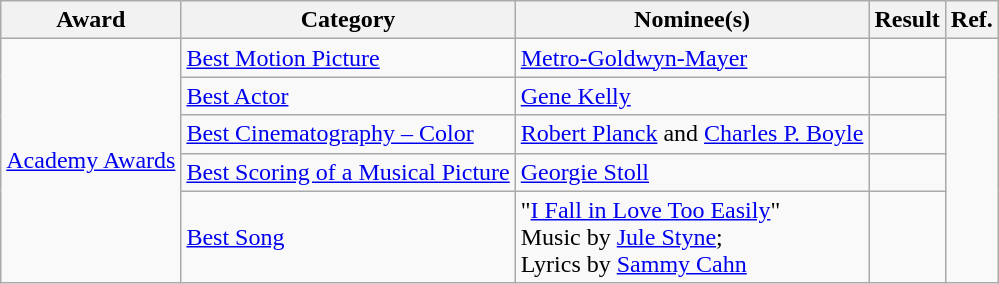<table class="wikitable plainrowheaders">
<tr>
<th>Award</th>
<th>Category</th>
<th>Nominee(s)</th>
<th>Result</th>
<th>Ref.</th>
</tr>
<tr>
<td rowspan="5"><a href='#'>Academy Awards</a></td>
<td><a href='#'>Best Motion Picture</a></td>
<td><a href='#'>Metro-Goldwyn-Mayer</a></td>
<td></td>
<td align="center" rowspan="5"></td>
</tr>
<tr>
<td><a href='#'>Best Actor</a></td>
<td><a href='#'>Gene Kelly</a></td>
<td></td>
</tr>
<tr>
<td><a href='#'>Best Cinematography – Color</a></td>
<td><a href='#'>Robert Planck</a> and <a href='#'>Charles P. Boyle</a></td>
<td></td>
</tr>
<tr>
<td><a href='#'>Best Scoring of a Musical Picture</a></td>
<td><a href='#'>Georgie Stoll</a></td>
<td></td>
</tr>
<tr>
<td><a href='#'>Best Song</a></td>
<td>"<a href='#'>I Fall in Love Too Easily</a>" <br> Music by <a href='#'>Jule Styne</a>; <br> Lyrics by <a href='#'>Sammy Cahn</a></td>
<td></td>
</tr>
</table>
